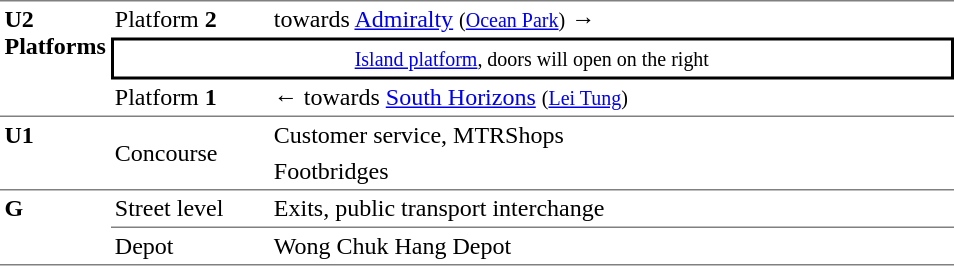<table cellspacing=0 cellpadding=3>
<tr>
<td style="width:50px;border-top:solid 1px gray;border-bottom:solid 1px gray;vertical-align:top;" rowspan=3><strong>U2<br> Platforms</strong></td>
<td style="width:100px;border-top:solid 1px gray;">Platform <span><strong>2</strong></span></td>
<td style="width:450px;border-top:solid 1px gray;">  towards <a href='#'>Admiralty</a> <small>(<a href='#'>Ocean Park</a>)</small> →</td>
</tr>
<tr>
<td style="border-top:solid 2px black;border-right:solid 2px black;border-left:solid 2px black;border-bottom:solid 2px black;text-align:center;" colspan=2><small><a href='#'>Island platform</a>, doors will open on the right</small></td>
</tr>
<tr>
<td style="border-bottom:solid 1px gray;">Platform <span><strong>1</strong></span></td>
<td style="border-bottom:solid 1px gray;">←  towards <a href='#'>South Horizons</a> <small>(<a href='#'>Lei Tung</a>)</small></td>
</tr>
<tr>
<td style="border-bottom:solid 1px gray;vertical-align:top;" rowspan=2><strong>U1</strong></td>
<td style="border-bottom:solid 1px gray;" rowspan=2>Concourse</td>
<td>Customer service, MTRShops</td>
</tr>
<tr>
<td style="border-bottom:solid 1px gray;">Footbridges</td>
</tr>
<tr>
<td style="border-bottom:solid 1px gray;vertical-align:top;" rowspan=2><strong>G</strong></td>
<td style="border-bottom:solid 1px gray;">Street level</td>
<td style="border-bottom:solid 1px gray;">Exits, public transport interchange</td>
</tr>
<tr>
<td style="border-bottom:solid 1px gray;">Depot</td>
<td style="border-bottom:solid 1px gray;">Wong Chuk Hang Depot</td>
</tr>
</table>
